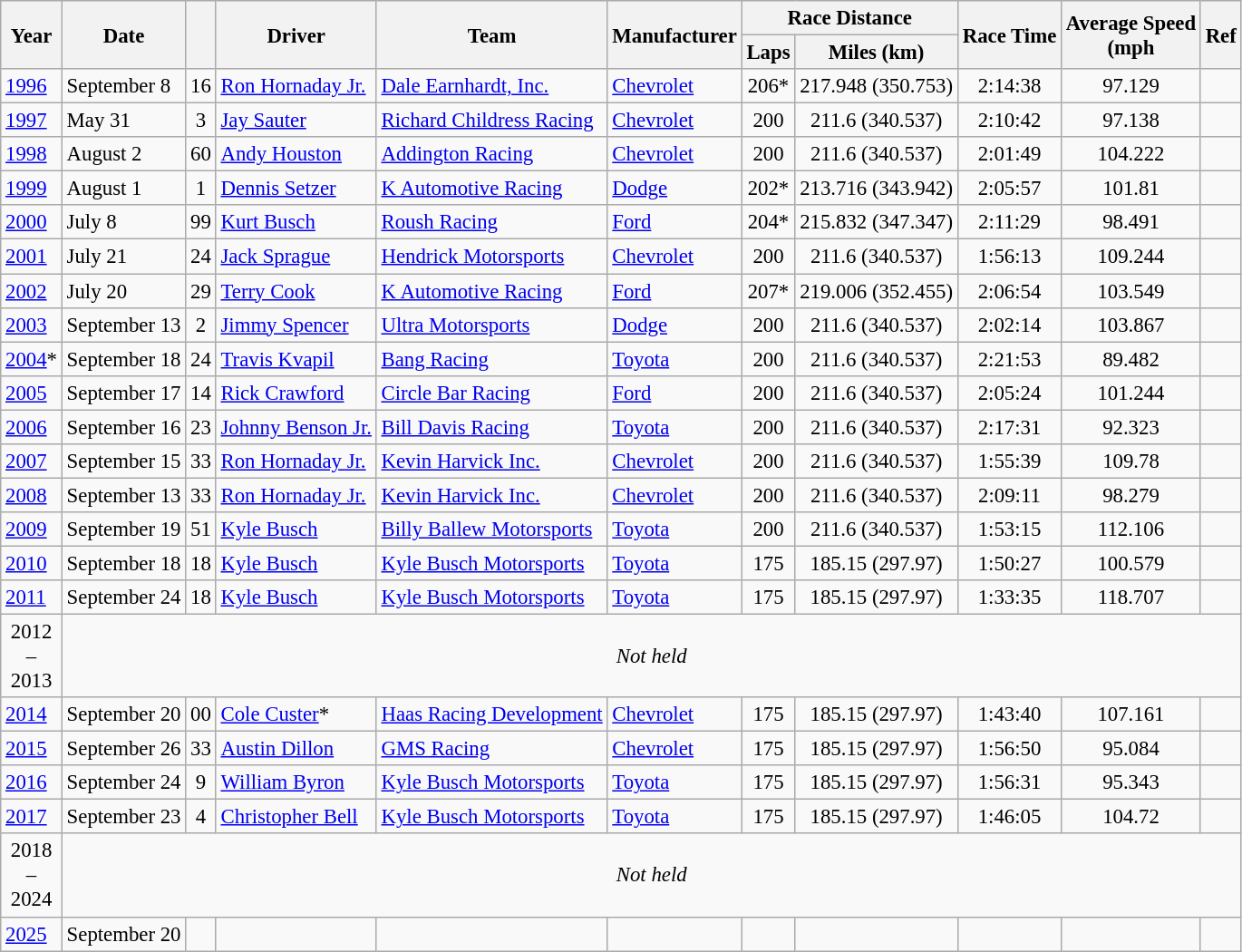<table class="wikitable" style="font-size: 95%;">
<tr>
<th rowspan="2">Year</th>
<th rowspan="2">Date</th>
<th rowspan="2"></th>
<th rowspan="2">Driver</th>
<th rowspan="2">Team</th>
<th rowspan="2">Manufacturer</th>
<th colspan="2">Race Distance</th>
<th rowspan="2">Race Time</th>
<th rowspan="2">Average Speed<br>(mph</th>
<th rowspan="2">Ref</th>
</tr>
<tr>
<th>Laps</th>
<th>Miles (km)</th>
</tr>
<tr>
<td><a href='#'>1996</a></td>
<td>September 8</td>
<td align="center">16</td>
<td><a href='#'>Ron Hornaday Jr.</a></td>
<td><a href='#'>Dale Earnhardt, Inc.</a></td>
<td><a href='#'>Chevrolet</a></td>
<td align="center">206*</td>
<td align="center">217.948 (350.753)</td>
<td align="center">2:14:38</td>
<td align="center">97.129</td>
<td align="center"></td>
</tr>
<tr>
<td><a href='#'>1997</a></td>
<td>May 31</td>
<td align="center">3</td>
<td><a href='#'>Jay Sauter</a></td>
<td><a href='#'>Richard Childress Racing</a></td>
<td><a href='#'>Chevrolet</a></td>
<td align="center">200</td>
<td align="center">211.6 (340.537)</td>
<td align="center">2:10:42</td>
<td align="center">97.138</td>
<td align="center"></td>
</tr>
<tr>
<td><a href='#'>1998</a></td>
<td>August 2</td>
<td align="center">60</td>
<td><a href='#'>Andy Houston</a></td>
<td><a href='#'>Addington Racing</a></td>
<td><a href='#'>Chevrolet</a></td>
<td align="center">200</td>
<td align="center">211.6 (340.537)</td>
<td align="center">2:01:49</td>
<td align="center">104.222</td>
<td align="center"></td>
</tr>
<tr>
<td><a href='#'>1999</a></td>
<td>August 1</td>
<td align="center">1</td>
<td><a href='#'>Dennis Setzer</a></td>
<td><a href='#'>K Automotive Racing</a></td>
<td><a href='#'>Dodge</a></td>
<td align="center">202*</td>
<td align="center">213.716 (343.942)</td>
<td align="center">2:05:57</td>
<td align="center">101.81</td>
<td align="center"></td>
</tr>
<tr>
<td><a href='#'>2000</a></td>
<td>July 8</td>
<td align="center">99</td>
<td><a href='#'>Kurt Busch</a></td>
<td><a href='#'>Roush Racing</a></td>
<td><a href='#'>Ford</a></td>
<td align="center">204*</td>
<td align="center">215.832 (347.347)</td>
<td align="center">2:11:29</td>
<td align="center">98.491</td>
<td align="center"></td>
</tr>
<tr>
<td><a href='#'>2001</a></td>
<td>July 21</td>
<td align="center">24</td>
<td><a href='#'>Jack Sprague</a></td>
<td><a href='#'>Hendrick Motorsports</a></td>
<td><a href='#'>Chevrolet</a></td>
<td align="center">200</td>
<td align="center">211.6 (340.537)</td>
<td align="center">1:56:13</td>
<td align="center">109.244</td>
<td align="center"></td>
</tr>
<tr>
<td><a href='#'>2002</a></td>
<td>July 20</td>
<td align="center">29</td>
<td><a href='#'>Terry Cook</a></td>
<td><a href='#'>K Automotive Racing</a></td>
<td><a href='#'>Ford</a></td>
<td align="center">207*</td>
<td align="center">219.006 (352.455)</td>
<td align="center">2:06:54</td>
<td align="center">103.549</td>
<td align="center"></td>
</tr>
<tr>
<td><a href='#'>2003</a></td>
<td>September 13</td>
<td align="center">2</td>
<td><a href='#'>Jimmy Spencer</a></td>
<td><a href='#'>Ultra Motorsports</a></td>
<td><a href='#'>Dodge</a></td>
<td align="center">200</td>
<td align="center">211.6 (340.537)</td>
<td align="center">2:02:14</td>
<td align="center">103.867</td>
<td align="center"></td>
</tr>
<tr>
<td><a href='#'>2004</a>*</td>
<td>September 18</td>
<td align="center">24</td>
<td><a href='#'>Travis Kvapil</a></td>
<td><a href='#'>Bang Racing</a></td>
<td><a href='#'>Toyota</a></td>
<td align="center">200</td>
<td align="center">211.6 (340.537)</td>
<td align="center">2:21:53</td>
<td align="center">89.482</td>
<td align="center"></td>
</tr>
<tr>
<td><a href='#'>2005</a></td>
<td>September 17</td>
<td align="center">14</td>
<td><a href='#'>Rick Crawford</a></td>
<td><a href='#'>Circle Bar Racing</a></td>
<td><a href='#'>Ford</a></td>
<td align="center">200</td>
<td align="center">211.6 (340.537)</td>
<td align="center">2:05:24</td>
<td align="center">101.244</td>
<td align="center"></td>
</tr>
<tr>
<td><a href='#'>2006</a></td>
<td>September 16</td>
<td align="center">23</td>
<td><a href='#'>Johnny Benson Jr.</a></td>
<td><a href='#'>Bill Davis Racing</a></td>
<td><a href='#'>Toyota</a></td>
<td align="center">200</td>
<td align="center">211.6 (340.537)</td>
<td align="center">2:17:31</td>
<td align="center">92.323</td>
<td align="center"></td>
</tr>
<tr>
<td><a href='#'>2007</a></td>
<td>September 15</td>
<td align="center">33</td>
<td><a href='#'>Ron Hornaday Jr.</a></td>
<td><a href='#'>Kevin Harvick Inc.</a></td>
<td><a href='#'>Chevrolet</a></td>
<td align="center">200</td>
<td align="center">211.6 (340.537)</td>
<td align="center">1:55:39</td>
<td align="center">109.78</td>
<td align="center"></td>
</tr>
<tr>
<td><a href='#'>2008</a></td>
<td>September 13</td>
<td align="center">33</td>
<td><a href='#'>Ron Hornaday Jr.</a></td>
<td><a href='#'>Kevin Harvick Inc.</a></td>
<td><a href='#'>Chevrolet</a></td>
<td align="center">200</td>
<td align="center">211.6 (340.537)</td>
<td align="center">2:09:11</td>
<td align="center">98.279</td>
<td align="center"></td>
</tr>
<tr>
<td><a href='#'>2009</a></td>
<td>September 19</td>
<td align="center">51</td>
<td><a href='#'>Kyle Busch</a></td>
<td><a href='#'>Billy Ballew Motorsports</a></td>
<td><a href='#'>Toyota</a></td>
<td align="center">200</td>
<td align="center">211.6 (340.537)</td>
<td align="center">1:53:15</td>
<td align="center">112.106</td>
<td align="center"></td>
</tr>
<tr>
<td><a href='#'>2010</a></td>
<td>September 18</td>
<td align="center">18</td>
<td><a href='#'>Kyle Busch</a></td>
<td><a href='#'>Kyle Busch Motorsports</a></td>
<td><a href='#'>Toyota</a></td>
<td align="center">175</td>
<td align="center">185.15 (297.97)</td>
<td align="center">1:50:27</td>
<td align="center">100.579</td>
<td align="center"></td>
</tr>
<tr>
<td><a href='#'>2011</a></td>
<td>September 24</td>
<td align="center">18</td>
<td><a href='#'>Kyle Busch</a></td>
<td><a href='#'>Kyle Busch Motorsports</a></td>
<td><a href='#'>Toyota</a></td>
<td align="center">175</td>
<td align="center">185.15 (297.97)</td>
<td align="center">1:33:35</td>
<td align="center">118.707</td>
<td align="center"></td>
</tr>
<tr>
<td align=center>2012<br>–<br>2013</td>
<td colspan=10 align=center><em>Not held</em></td>
</tr>
<tr>
<td><a href='#'>2014</a></td>
<td>September 20</td>
<td align="center">00</td>
<td><a href='#'>Cole Custer</a>*</td>
<td><a href='#'>Haas Racing Development</a></td>
<td><a href='#'>Chevrolet</a></td>
<td align="center">175</td>
<td align="center">185.15 (297.97)</td>
<td align="center">1:43:40</td>
<td align="center">107.161</td>
<td align="center"></td>
</tr>
<tr>
<td><a href='#'>2015</a></td>
<td>September 26</td>
<td align="center">33</td>
<td><a href='#'>Austin Dillon</a></td>
<td><a href='#'>GMS Racing</a></td>
<td><a href='#'>Chevrolet</a></td>
<td align="center">175</td>
<td align="center">185.15 (297.97)</td>
<td align="center">1:56:50</td>
<td align="center">95.084</td>
<td align="center"></td>
</tr>
<tr>
<td><a href='#'>2016</a></td>
<td>September 24</td>
<td align="center">9</td>
<td><a href='#'>William Byron</a></td>
<td><a href='#'>Kyle Busch Motorsports</a></td>
<td><a href='#'>Toyota</a></td>
<td align="center">175</td>
<td align="center">185.15 (297.97)</td>
<td align="center">1:56:31</td>
<td align="center">95.343</td>
<td align="center"></td>
</tr>
<tr>
<td><a href='#'>2017</a></td>
<td>September 23</td>
<td align="center">4</td>
<td><a href='#'>Christopher Bell</a></td>
<td><a href='#'>Kyle Busch Motorsports</a></td>
<td><a href='#'>Toyota</a></td>
<td align="center">175</td>
<td align="center">185.15 (297.97)</td>
<td align="center">1:46:05</td>
<td align="center">104.72</td>
<td align="center"></td>
</tr>
<tr>
<td align=center>2018<br>–<br>2024</td>
<td colspan=12 align=center><em>Not held</em></td>
</tr>
<tr>
<td><a href='#'>2025</a></td>
<td>September 20</td>
<td align="center"></td>
<td></td>
<td></td>
<td></td>
<td align="center"></td>
<td align="center"></td>
<td align="center"></td>
<td align="center"></td>
<td align="center"></td>
</tr>
</table>
